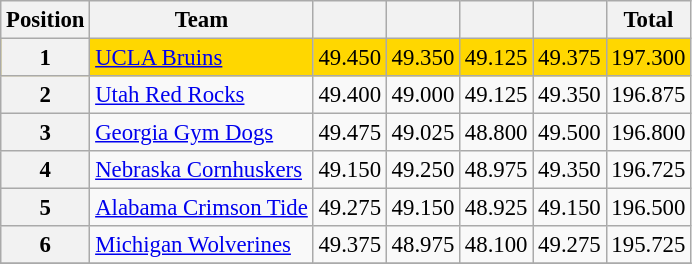<table class="wikitable sortable" style="text-align:center; font-size:95%">
<tr>
<th scope=col>Position</th>
<th scope=col>Team</th>
<th scope=col></th>
<th scope=col></th>
<th scope=col></th>
<th scope=col></th>
<th scope=col>Total</th>
</tr>
<tr bgcolor=gold>
<th scope=row>1</th>
<td align=left><a href='#'>UCLA Bruins</a></td>
<td>49.450</td>
<td>49.350</td>
<td>49.125</td>
<td>49.375</td>
<td>197.300</td>
</tr>
<tr>
<th scope=row>2</th>
<td align=left><a href='#'>Utah Red Rocks</a></td>
<td>49.400</td>
<td>49.000</td>
<td>49.125</td>
<td>49.350</td>
<td>196.875</td>
</tr>
<tr>
<th scope=row>3</th>
<td align=left><a href='#'>Georgia Gym Dogs</a></td>
<td>49.475</td>
<td>49.025</td>
<td>48.800</td>
<td>49.500</td>
<td>196.800</td>
</tr>
<tr>
<th scope=row>4</th>
<td align=left><a href='#'>Nebraska Cornhuskers</a></td>
<td>49.150</td>
<td>49.250</td>
<td>48.975</td>
<td>49.350</td>
<td>196.725</td>
</tr>
<tr>
<th scope=row>5</th>
<td align=left><a href='#'>Alabama Crimson Tide</a></td>
<td>49.275</td>
<td>49.150</td>
<td>48.925</td>
<td>49.150</td>
<td>196.500</td>
</tr>
<tr>
<th scope=row>6</th>
<td align=left><a href='#'>Michigan Wolverines</a></td>
<td>49.375</td>
<td>48.975</td>
<td>48.100</td>
<td>49.275</td>
<td>195.725</td>
</tr>
<tr>
</tr>
</table>
